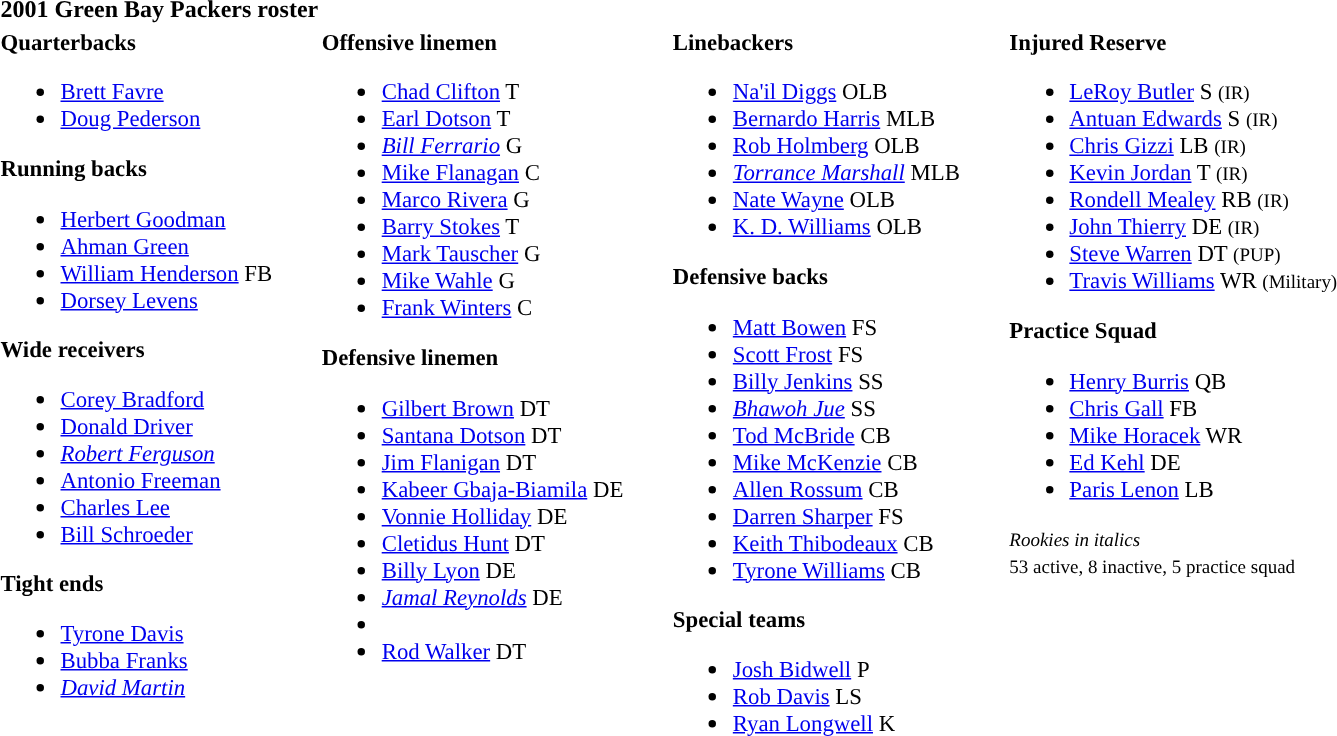<table class="toccolours" style="text-align: left;">
<tr>
<th colspan="9">2001 Green Bay Packers roster</th>
</tr>
<tr>
<td style="font-size:95%; vertical-align:top;"><strong>Quarterbacks</strong><br><ul><li> <a href='#'>Brett Favre</a></li><li> <a href='#'>Doug Pederson</a></li></ul><strong>Running backs</strong><ul><li> <a href='#'>Herbert Goodman</a></li><li> <a href='#'>Ahman Green</a></li><li> <a href='#'>William Henderson</a> FB</li><li> <a href='#'>Dorsey Levens</a></li></ul><strong>Wide receivers</strong><ul><li> <a href='#'>Corey Bradford</a></li><li> <a href='#'>Donald Driver</a></li><li> <em><a href='#'>Robert Ferguson</a></em></li><li> <a href='#'>Antonio Freeman</a></li><li> <a href='#'>Charles Lee</a></li><li> <a href='#'>Bill Schroeder</a></li></ul><strong>Tight ends</strong><ul><li> <a href='#'>Tyrone Davis</a></li><li> <a href='#'>Bubba Franks</a></li><li> <em><a href='#'>David Martin</a></em></li></ul></td>
<td style="width: 25px;"></td>
<td style="font-size:95%; vertical-align:top;"><strong>Offensive linemen</strong><br><ul><li> <a href='#'>Chad Clifton</a> T</li><li> <a href='#'>Earl Dotson</a> T</li><li> <em><a href='#'>Bill Ferrario</a></em> G</li><li> <a href='#'>Mike Flanagan</a> C</li><li> <a href='#'>Marco Rivera</a> G</li><li> <a href='#'>Barry Stokes</a> T</li><li> <a href='#'>Mark Tauscher</a> G</li><li> <a href='#'>Mike Wahle</a> G</li><li> <a href='#'>Frank Winters</a> C</li></ul><strong>Defensive linemen</strong><ul><li><a href='#'>Gilbert Brown</a> DT</li><li> <a href='#'>Santana Dotson</a> DT</li><li> <a href='#'>Jim Flanigan</a> DT</li><li> <a href='#'>Kabeer Gbaja-Biamila</a> DE</li><li> <a href='#'>Vonnie Holliday</a> DE</li><li> <a href='#'>Cletidus Hunt</a> DT</li><li> <a href='#'>Billy Lyon</a> DE</li><li> <em><a href='#'>Jamal Reynolds</a></em> DE</li><li></li><li> <a href='#'>Rod Walker</a> DT</li></ul></td>
<td style="width: 25px;"></td>
<td style="font-size:95%; vertical-align:top;"><strong>Linebackers</strong><br><ul><li> <a href='#'>Na'il Diggs</a> OLB</li><li> <a href='#'>Bernardo Harris</a> MLB</li><li> <a href='#'>Rob Holmberg</a> OLB</li><li> <em><a href='#'>Torrance Marshall</a></em> MLB</li><li> <a href='#'>Nate Wayne</a> OLB</li><li> <a href='#'>K. D. Williams</a> OLB</li></ul><strong>Defensive backs</strong><ul><li> <a href='#'>Matt Bowen</a> FS</li><li> <a href='#'>Scott Frost</a> FS</li><li> <a href='#'>Billy Jenkins</a> SS</li><li> <em><a href='#'>Bhawoh Jue</a></em> SS</li><li> <a href='#'>Tod McBride</a> CB</li><li> <a href='#'>Mike McKenzie</a> CB</li><li> <a href='#'>Allen Rossum</a> CB</li><li> <a href='#'>Darren Sharper</a> FS</li><li> <a href='#'>Keith Thibodeaux</a> CB</li><li> <a href='#'>Tyrone Williams</a> CB</li></ul><strong>Special teams</strong><ul><li> <a href='#'>Josh Bidwell</a> P</li><li> <a href='#'>Rob Davis</a> LS</li><li> <a href='#'>Ryan Longwell</a> K</li></ul></td>
<td style="width: 25px;"></td>
<td style="font-size:95%; vertical-align:top;"><strong>Injured Reserve</strong><br><ul><li> <a href='#'>LeRoy Butler</a> S <small>(IR)</small> </li><li> <a href='#'>Antuan Edwards</a> S <small>(IR)</small> </li><li> <a href='#'>Chris Gizzi</a> LB <small>(IR)</small> </li><li> <a href='#'>Kevin Jordan</a> T <small>(IR)</small> </li><li> <a href='#'>Rondell Mealey</a> RB <small>(IR)</small> </li><li> <a href='#'>John Thierry</a> DE <small>(IR)</small> </li><li> <a href='#'>Steve Warren</a> DT <small>(PUP)</small> </li><li> <a href='#'>Travis Williams</a> WR <small>(Military)</small> </li></ul><strong>Practice Squad</strong><ul><li> <a href='#'>Henry Burris</a> QB</li><li> <a href='#'>Chris Gall</a> FB</li><li> <a href='#'>Mike Horacek</a> WR</li><li> <a href='#'>Ed Kehl</a> DE</li><li> <a href='#'>Paris Lenon</a> LB</li></ul><small><em>Rookies in italics</em></small><br>
<small>53 active, 8 inactive, 5 practice squad</small></td>
</tr>
<tr>
</tr>
</table>
